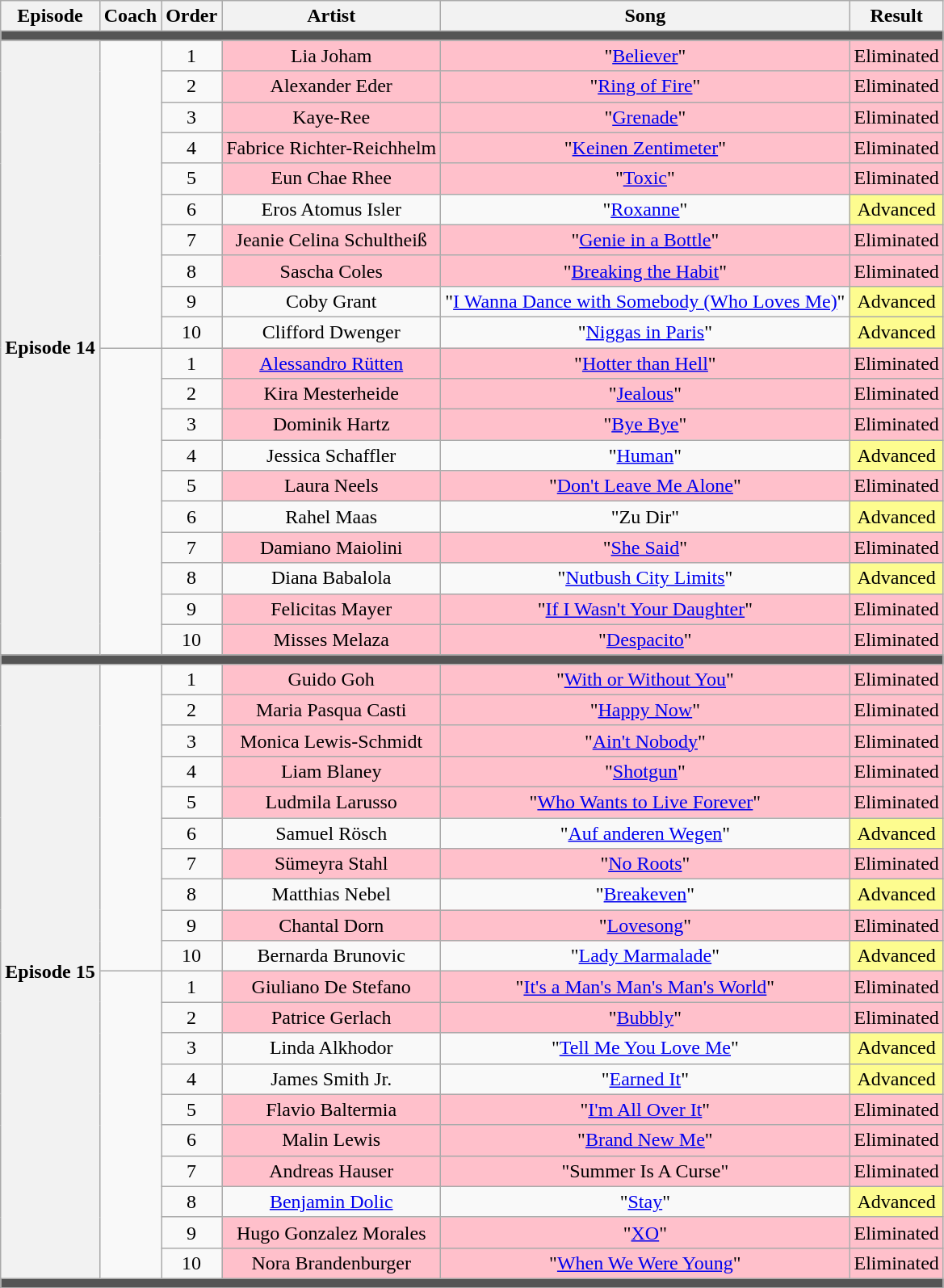<table class="wikitable plainrowheaders" style="text-align: center;">
<tr>
<th scope="col">Episode</th>
<th>Coach</th>
<th>Order</th>
<th>Artist</th>
<th>Song</th>
<th>Result</th>
</tr>
<tr>
<td colspan="6" style="background:#555;"></td>
</tr>
<tr>
<th rowspan="20">Episode 14<br><small></small></th>
<td rowspan="10" scope="row"></td>
<td scope="row">1</td>
<td style="background:pink;">Lia Joham</td>
<td style="background:pink;">"<a href='#'>Believer</a>"</td>
<td style="background:pink;">Eliminated</td>
</tr>
<tr>
<td scope="row">2</td>
<td style="background:pink;">Alexander Eder</td>
<td style="background:pink;">"<a href='#'>Ring of Fire</a>"</td>
<td style="background:pink;">Eliminated</td>
</tr>
<tr>
<td scope="row">3</td>
<td style="background:pink;">Kaye-Ree</td>
<td style="background:pink;">"<a href='#'>Grenade</a>"</td>
<td style="background:pink;">Eliminated</td>
</tr>
<tr>
<td scope="row">4</td>
<td style="background:pink;">Fabrice Richter-Reichhelm</td>
<td style="background:pink;">"<a href='#'>Keinen Zentimeter</a>"</td>
<td style="background:pink;">Eliminated</td>
</tr>
<tr>
<td scope="row">5</td>
<td style="background:pink;">Eun Chae Rhee</td>
<td style="background:pink;">"<a href='#'>Toxic</a>"</td>
<td style="background:pink;">Eliminated</td>
</tr>
<tr>
<td scope="row">6</td>
<td>Eros Atomus Isler</td>
<td>"<a href='#'>Roxanne</a>"</td>
<td style="background:#fdfc8f;">Advanced</td>
</tr>
<tr>
<td scope="row">7</td>
<td style="background:pink;">Jeanie Celina Schultheiß</td>
<td style="background:pink;">"<a href='#'>Genie in a Bottle</a>"</td>
<td style="background:pink;">Eliminated</td>
</tr>
<tr>
<td scope="row">8</td>
<td style="background:pink;">Sascha Coles</td>
<td style="background:pink;">"<a href='#'>Breaking the Habit</a>"</td>
<td style="background:pink;">Eliminated</td>
</tr>
<tr>
<td scope="row">9</td>
<td>Coby Grant</td>
<td>"<a href='#'>I Wanna Dance with Somebody (Who Loves Me)</a>"</td>
<td style="background:#fdfc8f;">Advanced</td>
</tr>
<tr>
<td scope="row">10</td>
<td>Clifford Dwenger</td>
<td>"<a href='#'>Niggas in Paris</a>"</td>
<td style="background:#fdfc8f;">Advanced</td>
</tr>
<tr>
<td rowspan="10" scope="row"></td>
<td scope="row">1</td>
<td style="background:pink;"><a href='#'>Alessandro Rütten</a></td>
<td style="background:pink;">"<a href='#'>Hotter than Hell</a>"</td>
<td style="background:pink;">Eliminated</td>
</tr>
<tr>
<td scope="row">2</td>
<td style="background:pink;">Kira Mesterheide</td>
<td style="background:pink;">"<a href='#'>Jealous</a>"</td>
<td style="background:pink;">Eliminated</td>
</tr>
<tr>
<td scope="row">3</td>
<td style="background:pink;">Dominik Hartz</td>
<td style="background:pink;">"<a href='#'>Bye Bye</a>"</td>
<td style="background:pink;">Eliminated</td>
</tr>
<tr>
<td scope="row">4</td>
<td>Jessica Schaffler</td>
<td>"<a href='#'>Human</a>"</td>
<td style="background:#fdfc8f;">Advanced</td>
</tr>
<tr>
<td scope="row">5</td>
<td style="background:pink;">Laura Neels</td>
<td style="background:pink;">"<a href='#'>Don't Leave Me Alone</a>"</td>
<td style="background:pink;">Eliminated</td>
</tr>
<tr>
<td scope="row">6</td>
<td>Rahel Maas</td>
<td>"Zu Dir"</td>
<td style="background:#fdfc8f;">Advanced</td>
</tr>
<tr>
<td scope="row">7</td>
<td style="background:pink;">Damiano Maiolini</td>
<td style="background:pink;">"<a href='#'>She Said</a>"</td>
<td style="background:pink;">Eliminated</td>
</tr>
<tr>
<td scope="row">8</td>
<td>Diana Babalola</td>
<td>"<a href='#'>Nutbush City Limits</a>"</td>
<td style="background:#fdfc8f;">Advanced</td>
</tr>
<tr>
<td scope="row">9</td>
<td style="background:pink;">Felicitas Mayer</td>
<td style="background:pink;">"<a href='#'>If I Wasn't Your Daughter</a>"</td>
<td style="background:pink;">Eliminated</td>
</tr>
<tr>
<td scope="row">10</td>
<td style="background:pink;">Misses Melaza</td>
<td style="background:pink;">"<a href='#'>Despacito</a>"</td>
<td style="background:pink;">Eliminated</td>
</tr>
<tr>
<td colspan="6" style="background:#555;"></td>
</tr>
<tr>
<th rowspan="20">Episode 15<br><small></small></th>
<td rowspan="10" scope="row"></td>
<td scope="row">1</td>
<td style="background:pink;">Guido Goh</td>
<td style="background:pink;">"<a href='#'>With or Without You</a>"</td>
<td style="background:pink;">Eliminated</td>
</tr>
<tr>
<td scope="row">2</td>
<td style="background:pink;">Maria Pasqua Casti</td>
<td style="background:pink;">"<a href='#'>Happy Now</a>"</td>
<td style="background:pink;">Eliminated</td>
</tr>
<tr>
<td scope="row">3</td>
<td style="background:pink;">Monica Lewis-Schmidt</td>
<td style="background:pink;">"<a href='#'>Ain't Nobody</a>"</td>
<td style="background:pink;">Eliminated</td>
</tr>
<tr>
<td scope="row">4</td>
<td style="background:pink;">Liam Blaney</td>
<td style="background:pink;">"<a href='#'>Shotgun</a>"</td>
<td style="background:pink;">Eliminated</td>
</tr>
<tr>
<td scope="row">5</td>
<td style="background:pink;">Ludmila Larusso</td>
<td style="background:pink;">"<a href='#'>Who Wants to Live Forever</a>"</td>
<td style="background:pink;">Eliminated</td>
</tr>
<tr>
<td scope="row">6</td>
<td>Samuel Rösch</td>
<td>"<a href='#'>Auf anderen Wegen</a>"</td>
<td style="background:#fdfc8f;">Advanced</td>
</tr>
<tr>
<td scope="row">7</td>
<td style="background:pink;">Sümeyra Stahl</td>
<td style="background:pink;">"<a href='#'>No Roots</a>"</td>
<td style="background:pink;">Eliminated</td>
</tr>
<tr>
<td scope="row">8</td>
<td>Matthias Nebel</td>
<td>"<a href='#'>Breakeven</a>"</td>
<td style="background:#fdfc8f;">Advanced</td>
</tr>
<tr>
<td scope="row">9</td>
<td style="background:pink;">Chantal Dorn</td>
<td style="background:pink;">"<a href='#'>Lovesong</a>"</td>
<td style="background:pink;">Eliminated</td>
</tr>
<tr>
<td scope="row">10</td>
<td>Bernarda Brunovic</td>
<td>"<a href='#'>Lady Marmalade</a>"</td>
<td style="background:#fdfc8f;">Advanced</td>
</tr>
<tr>
<td rowspan="10" scope="row"></td>
<td scope="row">1</td>
<td style="background:pink;">Giuliano De Stefano</td>
<td style="background:pink;">"<a href='#'>It's a Man's Man's Man's World</a>"</td>
<td style="background:pink;">Eliminated</td>
</tr>
<tr>
<td scope="row">2</td>
<td style="background:pink;">Patrice Gerlach</td>
<td style="background:pink;">"<a href='#'>Bubbly</a>"</td>
<td style="background:pink;">Eliminated</td>
</tr>
<tr>
<td scope="row">3</td>
<td>Linda Alkhodor</td>
<td>"<a href='#'>Tell Me You Love Me</a>"</td>
<td style="background:#fdfc8f;">Advanced</td>
</tr>
<tr>
<td scope="row">4</td>
<td>James Smith Jr.</td>
<td>"<a href='#'>Earned It</a>"</td>
<td style="background:#fdfc8f;">Advanced</td>
</tr>
<tr>
<td scope="row">5</td>
<td style="background:pink;">Flavio Baltermia</td>
<td style="background:pink;">"<a href='#'>I'm All Over It</a>"</td>
<td style="background:pink;">Eliminated</td>
</tr>
<tr>
<td scope="row">6</td>
<td style="background:pink;">Malin Lewis</td>
<td style="background:pink;">"<a href='#'>Brand New Me</a>"</td>
<td style="background:pink;">Eliminated</td>
</tr>
<tr>
<td scope="row">7</td>
<td style="background:pink;">Andreas Hauser</td>
<td style="background:pink;">"Summer Is A Curse"</td>
<td style="background:pink;">Eliminated</td>
</tr>
<tr>
<td scope="row">8</td>
<td><a href='#'>Benjamin Dolic</a></td>
<td>"<a href='#'>Stay</a>"</td>
<td style="background:#fdfc8f;">Advanced</td>
</tr>
<tr>
<td scope="row">9</td>
<td style="background:pink;">Hugo Gonzalez Morales</td>
<td style="background:pink;">"<a href='#'>XO</a>"</td>
<td style="background:pink;">Eliminated</td>
</tr>
<tr>
<td scope="row">10</td>
<td style="background:pink;">Nora Brandenburger</td>
<td style="background:pink;">"<a href='#'>When We Were Young</a>"</td>
<td style="background:pink;">Eliminated</td>
</tr>
<tr>
<td colspan="6" style="background:#555;"></td>
</tr>
</table>
